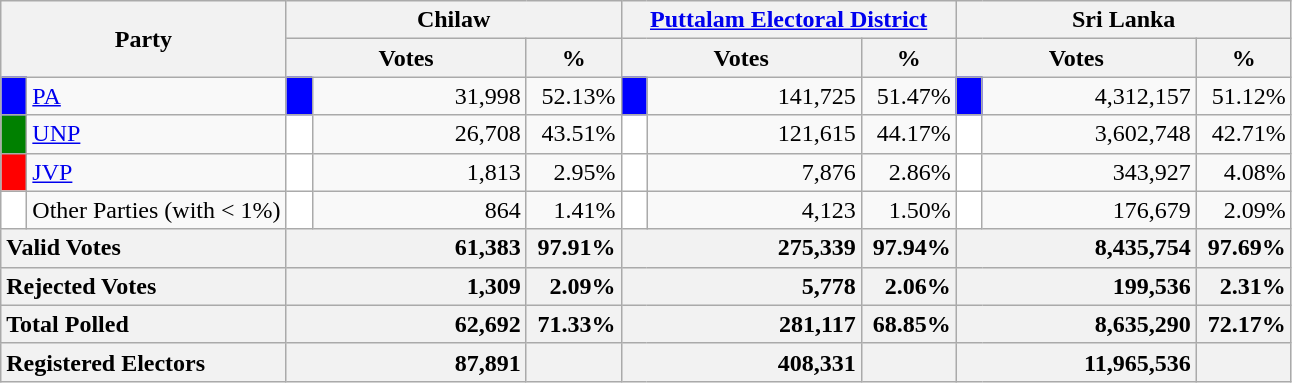<table class="wikitable">
<tr>
<th colspan="2" width="144px"rowspan="2">Party</th>
<th colspan="3" width="216px">Chilaw</th>
<th colspan="3" width="216px"><a href='#'>Puttalam Electoral District</a></th>
<th colspan="3" width="216px">Sri Lanka</th>
</tr>
<tr>
<th colspan="2" width="144px">Votes</th>
<th>%</th>
<th colspan="2" width="144px">Votes</th>
<th>%</th>
<th colspan="2" width="144px">Votes</th>
<th>%</th>
</tr>
<tr>
<td style="background-color:blue;" width="10px"></td>
<td style="text-align:left;"><a href='#'>PA</a></td>
<td style="background-color:blue;" width="10px"></td>
<td style="text-align:right;">31,998</td>
<td style="text-align:right;">52.13%</td>
<td style="background-color:blue;" width="10px"></td>
<td style="text-align:right;">141,725</td>
<td style="text-align:right;">51.47%</td>
<td style="background-color:blue;" width="10px"></td>
<td style="text-align:right;">4,312,157</td>
<td style="text-align:right;">51.12%</td>
</tr>
<tr>
<td style="background-color:green;" width="10px"></td>
<td style="text-align:left;"><a href='#'>UNP</a></td>
<td style="background-color:white;" width="10px"></td>
<td style="text-align:right;">26,708</td>
<td style="text-align:right;">43.51%</td>
<td style="background-color:white;" width="10px"></td>
<td style="text-align:right;">121,615</td>
<td style="text-align:right;">44.17%</td>
<td style="background-color:white;" width="10px"></td>
<td style="text-align:right;">3,602,748</td>
<td style="text-align:right;">42.71%</td>
</tr>
<tr>
<td style="background-color:red;" width="10px"></td>
<td style="text-align:left;"><a href='#'>JVP</a></td>
<td style="background-color:white;" width="10px"></td>
<td style="text-align:right;">1,813</td>
<td style="text-align:right;">2.95%</td>
<td style="background-color:white;" width="10px"></td>
<td style="text-align:right;">7,876</td>
<td style="text-align:right;">2.86%</td>
<td style="background-color:white;" width="10px"></td>
<td style="text-align:right;">343,927</td>
<td style="text-align:right;">4.08%</td>
</tr>
<tr>
<td style="background-color:white;" width="10px"></td>
<td style="text-align:left;">Other Parties (with < 1%)</td>
<td style="background-color:white;" width="10px"></td>
<td style="text-align:right;">864</td>
<td style="text-align:right;">1.41%</td>
<td style="background-color:white;" width="10px"></td>
<td style="text-align:right;">4,123</td>
<td style="text-align:right;">1.50%</td>
<td style="background-color:white;" width="10px"></td>
<td style="text-align:right;">176,679</td>
<td style="text-align:right;">2.09%</td>
</tr>
<tr>
<th colspan="2" width="144px"style="text-align:left;">Valid Votes</th>
<th style="text-align:right;"colspan="2" width="144px">61,383</th>
<th style="text-align:right;">97.91%</th>
<th style="text-align:right;"colspan="2" width="144px">275,339</th>
<th style="text-align:right;">97.94%</th>
<th style="text-align:right;"colspan="2" width="144px">8,435,754</th>
<th style="text-align:right;">97.69%</th>
</tr>
<tr>
<th colspan="2" width="144px"style="text-align:left;">Rejected Votes</th>
<th style="text-align:right;"colspan="2" width="144px">1,309</th>
<th style="text-align:right;">2.09%</th>
<th style="text-align:right;"colspan="2" width="144px">5,778</th>
<th style="text-align:right;">2.06%</th>
<th style="text-align:right;"colspan="2" width="144px">199,536</th>
<th style="text-align:right;">2.31%</th>
</tr>
<tr>
<th colspan="2" width="144px"style="text-align:left;">Total Polled</th>
<th style="text-align:right;"colspan="2" width="144px">62,692</th>
<th style="text-align:right;">71.33%</th>
<th style="text-align:right;"colspan="2" width="144px">281,117</th>
<th style="text-align:right;">68.85%</th>
<th style="text-align:right;"colspan="2" width="144px">8,635,290</th>
<th style="text-align:right;">72.17%</th>
</tr>
<tr>
<th colspan="2" width="144px"style="text-align:left;">Registered Electors</th>
<th style="text-align:right;"colspan="2" width="144px">87,891</th>
<th></th>
<th style="text-align:right;"colspan="2" width="144px">408,331</th>
<th></th>
<th style="text-align:right;"colspan="2" width="144px">11,965,536</th>
<th></th>
</tr>
</table>
